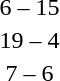<table style="text-align:center">
<tr>
<th width=200></th>
<th width=100></th>
<th width=200></th>
</tr>
<tr>
<td align=right></td>
<td>6 – 15</td>
<td align=left><strong></strong></td>
</tr>
<tr>
<td align=right><strong></strong></td>
<td>19 – 4</td>
<td align=left></td>
</tr>
<tr>
<td align=right><strong></strong></td>
<td>7 – 6</td>
<td align=left></td>
</tr>
</table>
